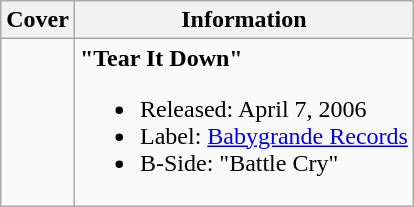<table class="wikitable">
<tr>
<th align="left">Cover</th>
<th align="left">Information</th>
</tr>
<tr>
<td align="left"></td>
<td align="left"><strong>"Tear It Down"</strong><br><ul><li>Released: April 7, 2006</li><li>Label: <a href='#'>Babygrande Records</a></li><li>B-Side: "Battle Cry"</li></ul></td>
</tr>
</table>
